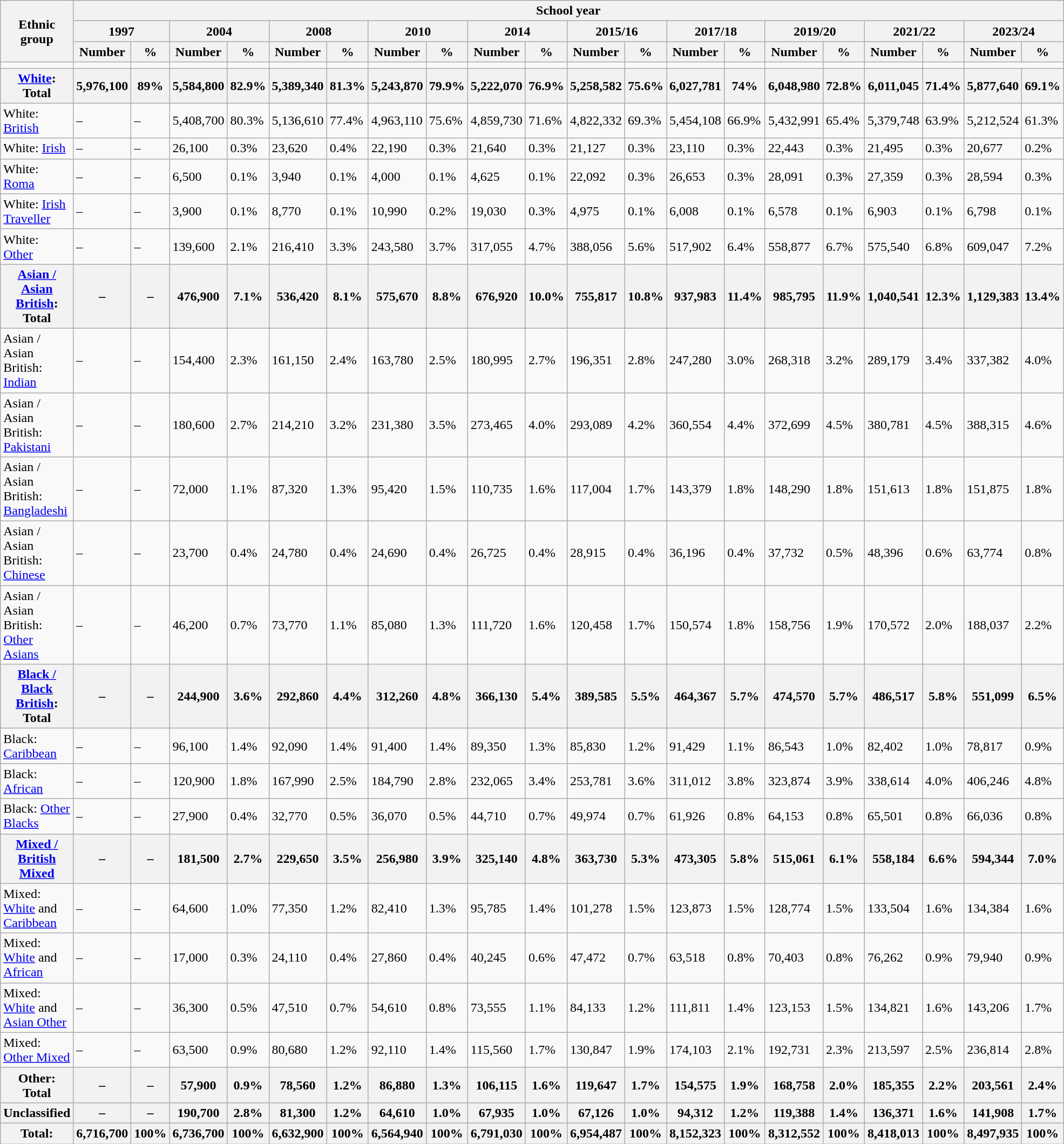<table class="wikitable">
<tr>
<th rowspan="3">Ethnic group</th>
<th colspan="20">School year</th>
</tr>
<tr>
<th colspan="2">1997</th>
<th colspan="2">2004</th>
<th colspan="2">2008</th>
<th colspan="2">2010</th>
<th colspan="2">2014</th>
<th colspan="2">2015/16</th>
<th colspan="2">2017/18</th>
<th colspan="2">2019/20</th>
<th colspan="2">2021/22</th>
<th colspan="2">2023/24</th>
</tr>
<tr>
<th>Number</th>
<th>%</th>
<th>Number</th>
<th>%</th>
<th>Number</th>
<th>%</th>
<th>Number</th>
<th>%</th>
<th>Number</th>
<th>%</th>
<th>Number</th>
<th>%</th>
<th>Number</th>
<th>%</th>
<th>Number</th>
<th>%</th>
<th>Number</th>
<th>%</th>
<th>Number</th>
<th>%</th>
</tr>
<tr>
<td></td>
<td></td>
<td></td>
<td></td>
<td></td>
<td></td>
<td></td>
<td></td>
<td></td>
<td></td>
<td></td>
<td></td>
<td></td>
<td></td>
<td></td>
<td></td>
<td></td>
<td></td>
<td></td>
</tr>
<tr>
<th><a href='#'>White</a>: Total</th>
<th>5,976,100</th>
<th>89%</th>
<th>5,584,800</th>
<th>82.9%</th>
<th>5,389,340</th>
<th>81.3%</th>
<th>5,243,870</th>
<th>79.9%</th>
<th>5,222,070</th>
<th>76.9%</th>
<th>5,258,582</th>
<th>75.6%</th>
<th>6,027,781</th>
<th>74%</th>
<th>6,048,980</th>
<th>72.8%</th>
<th>6,011,045</th>
<th>71.4%</th>
<th>5,877,640</th>
<th>69.1%</th>
</tr>
<tr>
<td>White: <a href='#'>British</a></td>
<td>–</td>
<td>–</td>
<td>5,408,700</td>
<td>80.3%</td>
<td>5,136,610</td>
<td>77.4%</td>
<td>4,963,110</td>
<td>75.6%</td>
<td>4,859,730</td>
<td>71.6%</td>
<td>4,822,332</td>
<td>69.3%</td>
<td>5,454,108</td>
<td>66.9%</td>
<td>5,432,991</td>
<td>65.4%</td>
<td>5,379,748</td>
<td>63.9%</td>
<td>5,212,524</td>
<td>61.3%</td>
</tr>
<tr>
<td>White: <a href='#'>Irish</a></td>
<td>–</td>
<td>–</td>
<td>26,100</td>
<td>0.3%</td>
<td>23,620</td>
<td>0.4%</td>
<td>22,190</td>
<td>0.3%</td>
<td>21,640</td>
<td>0.3%</td>
<td>21,127</td>
<td>0.3%</td>
<td>23,110</td>
<td>0.3%</td>
<td>22,443</td>
<td>0.3%</td>
<td>21,495</td>
<td>0.3%</td>
<td>20,677</td>
<td>0.2%</td>
</tr>
<tr>
<td>White: <a href='#'>Roma</a></td>
<td>–</td>
<td>–</td>
<td>6,500</td>
<td>0.1%</td>
<td>3,940</td>
<td>0.1%</td>
<td>4,000</td>
<td>0.1%</td>
<td>4,625</td>
<td>0.1%</td>
<td>22,092</td>
<td>0.3%</td>
<td>26,653</td>
<td>0.3%</td>
<td>28,091</td>
<td>0.3%</td>
<td>27,359</td>
<td>0.3%</td>
<td>28,594</td>
<td>0.3%</td>
</tr>
<tr>
<td>White: <a href='#'>Irish Traveller</a></td>
<td>–</td>
<td>–</td>
<td>3,900</td>
<td>0.1%</td>
<td>8,770</td>
<td>0.1%</td>
<td>10,990</td>
<td>0.2%</td>
<td>19,030</td>
<td>0.3%</td>
<td>4,975</td>
<td>0.1%</td>
<td>6,008</td>
<td>0.1%</td>
<td>6,578</td>
<td>0.1%</td>
<td>6,903</td>
<td>0.1%</td>
<td>6,798</td>
<td>0.1%</td>
</tr>
<tr>
<td>White: <a href='#'>Other</a></td>
<td>–</td>
<td>–</td>
<td>139,600</td>
<td>2.1%</td>
<td>216,410</td>
<td>3.3%</td>
<td>243,580</td>
<td>3.7%</td>
<td>317,055</td>
<td>4.7%</td>
<td>388,056</td>
<td>5.6%</td>
<td>517,902</td>
<td>6.4%</td>
<td>558,877</td>
<td>6.7%</td>
<td>575,540</td>
<td>6.8%</td>
<td>609,047</td>
<td>7.2%</td>
</tr>
<tr>
<th><a href='#'>Asian / Asian British</a>: Total</th>
<th>–</th>
<th>–</th>
<th>476,900</th>
<th>7.1%</th>
<th>536,420</th>
<th>8.1%</th>
<th>575,670</th>
<th>8.8%</th>
<th>676,920</th>
<th>10.0%</th>
<th>755,817</th>
<th>10.8%</th>
<th>937,983</th>
<th>11.4%</th>
<th>985,795</th>
<th>11.9%</th>
<th>1,040,541</th>
<th>12.3%</th>
<th>1,129,383</th>
<th>13.4%</th>
</tr>
<tr>
<td>Asian / Asian British: <a href='#'>Indian</a></td>
<td>–</td>
<td>–</td>
<td>154,400</td>
<td>2.3%</td>
<td>161,150</td>
<td>2.4%</td>
<td>163,780</td>
<td>2.5%</td>
<td>180,995</td>
<td>2.7%</td>
<td>196,351</td>
<td>2.8%</td>
<td>247,280</td>
<td>3.0%</td>
<td>268,318</td>
<td>3.2%</td>
<td>289,179</td>
<td>3.4%</td>
<td>337,382</td>
<td>4.0%</td>
</tr>
<tr>
<td>Asian / Asian British: <a href='#'>Pakistani</a></td>
<td>–</td>
<td>–</td>
<td>180,600</td>
<td>2.7%</td>
<td>214,210</td>
<td>3.2%</td>
<td>231,380</td>
<td>3.5%</td>
<td>273,465</td>
<td>4.0%</td>
<td>293,089</td>
<td>4.2%</td>
<td>360,554</td>
<td>4.4%</td>
<td>372,699</td>
<td>4.5%</td>
<td>380,781</td>
<td>4.5%</td>
<td>388,315</td>
<td>4.6%</td>
</tr>
<tr>
<td>Asian / Asian British: <a href='#'>Bangladeshi</a></td>
<td>–</td>
<td>–</td>
<td>72,000</td>
<td>1.1%</td>
<td>87,320</td>
<td>1.3%</td>
<td>95,420</td>
<td>1.5%</td>
<td>110,735</td>
<td>1.6%</td>
<td>117,004</td>
<td>1.7%</td>
<td>143,379</td>
<td>1.8%</td>
<td>148,290</td>
<td>1.8%</td>
<td>151,613</td>
<td>1.8%</td>
<td>151,875</td>
<td>1.8%</td>
</tr>
<tr>
<td>Asian / Asian British: <a href='#'>Chinese</a></td>
<td>–</td>
<td>–</td>
<td>23,700</td>
<td>0.4%</td>
<td>24,780</td>
<td>0.4%</td>
<td>24,690</td>
<td>0.4%</td>
<td>26,725</td>
<td>0.4%</td>
<td>28,915</td>
<td>0.4%</td>
<td>36,196</td>
<td>0.4%</td>
<td>37,732</td>
<td>0.5%</td>
<td>48,396</td>
<td>0.6%</td>
<td>63,774</td>
<td>0.8%</td>
</tr>
<tr>
<td>Asian / Asian British: <a href='#'>Other Asians</a></td>
<td>–</td>
<td>–</td>
<td>46,200</td>
<td>0.7%</td>
<td>73,770</td>
<td>1.1%</td>
<td>85,080</td>
<td>1.3%</td>
<td>111,720</td>
<td>1.6%</td>
<td>120,458</td>
<td>1.7%</td>
<td>150,574</td>
<td>1.8%</td>
<td>158,756</td>
<td>1.9%</td>
<td>170,572</td>
<td>2.0%</td>
<td>188,037</td>
<td>2.2%</td>
</tr>
<tr>
<th><a href='#'>Black / Black British</a>: Total</th>
<th>–</th>
<th>–</th>
<th>244,900</th>
<th>3.6%</th>
<th>292,860</th>
<th>4.4%</th>
<th>312,260</th>
<th>4.8%</th>
<th>366,130</th>
<th>5.4%</th>
<th>389,585</th>
<th>5.5%</th>
<th>464,367</th>
<th>5.7%</th>
<th>474,570</th>
<th>5.7%</th>
<th>486,517</th>
<th>5.8%</th>
<th>551,099</th>
<th>6.5%</th>
</tr>
<tr>
<td>Black: <a href='#'>Caribbean</a></td>
<td>–</td>
<td>–</td>
<td>96,100</td>
<td>1.4%</td>
<td>92,090</td>
<td>1.4%</td>
<td>91,400</td>
<td>1.4%</td>
<td>89,350</td>
<td>1.3%</td>
<td>85,830</td>
<td>1.2%</td>
<td>91,429</td>
<td>1.1%</td>
<td>86,543</td>
<td>1.0%</td>
<td>82,402</td>
<td>1.0%</td>
<td>78,817</td>
<td>0.9%</td>
</tr>
<tr>
<td>Black: <a href='#'>African</a></td>
<td>–</td>
<td>–</td>
<td>120,900</td>
<td>1.8%</td>
<td>167,990</td>
<td>2.5%</td>
<td>184,790</td>
<td>2.8%</td>
<td>232,065</td>
<td>3.4%</td>
<td>253,781</td>
<td>3.6%</td>
<td>311,012</td>
<td>3.8%</td>
<td>323,874</td>
<td>3.9%</td>
<td>338,614</td>
<td>4.0%</td>
<td>406,246</td>
<td>4.8%</td>
</tr>
<tr>
<td>Black: <a href='#'>Other Blacks</a></td>
<td>–</td>
<td>–</td>
<td>27,900</td>
<td>0.4%</td>
<td>32,770</td>
<td>0.5%</td>
<td>36,070</td>
<td>0.5%</td>
<td>44,710</td>
<td>0.7%</td>
<td>49,974</td>
<td>0.7%</td>
<td>61,926</td>
<td>0.8%</td>
<td>64,153</td>
<td>0.8%</td>
<td>65,501</td>
<td>0.8%</td>
<td>66,036</td>
<td>0.8%</td>
</tr>
<tr>
<th><a href='#'>Mixed / British Mixed</a></th>
<th>–</th>
<th>–</th>
<th>181,500</th>
<th>2.7%</th>
<th>229,650</th>
<th>3.5%</th>
<th>256,980</th>
<th>3.9%</th>
<th>325,140</th>
<th>4.8%</th>
<th>363,730</th>
<th>5.3%</th>
<th>473,305</th>
<th>5.8%</th>
<th>515,061</th>
<th>6.1%</th>
<th>558,184</th>
<th>6.6%</th>
<th>594,344</th>
<th>7.0%</th>
</tr>
<tr>
<td>Mixed: <a href='#'>White</a> and <a href='#'>Caribbean</a></td>
<td>–</td>
<td>–</td>
<td>64,600</td>
<td>1.0%</td>
<td>77,350</td>
<td>1.2%</td>
<td>82,410</td>
<td>1.3%</td>
<td>95,785</td>
<td>1.4%</td>
<td>101,278</td>
<td>1.5%</td>
<td>123,873</td>
<td>1.5%</td>
<td>128,774</td>
<td>1.5%</td>
<td>133,504</td>
<td>1.6%</td>
<td>134,384</td>
<td>1.6%</td>
</tr>
<tr>
<td>Mixed: <a href='#'>White</a> and <a href='#'>African</a></td>
<td>–</td>
<td>–</td>
<td>17,000</td>
<td>0.3%</td>
<td>24,110</td>
<td>0.4%</td>
<td>27,860</td>
<td>0.4%</td>
<td>40,245</td>
<td>0.6%</td>
<td>47,472</td>
<td>0.7%</td>
<td>63,518</td>
<td>0.8%</td>
<td>70,403</td>
<td>0.8%</td>
<td>76,262</td>
<td>0.9%</td>
<td>79,940</td>
<td>0.9%</td>
</tr>
<tr>
<td>Mixed: <a href='#'>White</a> and <a href='#'>Asian Other</a></td>
<td>–</td>
<td>–</td>
<td>36,300</td>
<td>0.5%</td>
<td>47,510</td>
<td>0.7%</td>
<td>54,610</td>
<td>0.8%</td>
<td>73,555</td>
<td>1.1%</td>
<td>84,133</td>
<td>1.2%</td>
<td>111,811</td>
<td>1.4%</td>
<td>123,153</td>
<td>1.5%</td>
<td>134,821</td>
<td>1.6%</td>
<td>143,206</td>
<td>1.7%</td>
</tr>
<tr>
<td>Mixed: <a href='#'>Other Mixed</a></td>
<td>–</td>
<td>–</td>
<td>63,500</td>
<td>0.9%</td>
<td>80,680</td>
<td>1.2%</td>
<td>92,110</td>
<td>1.4%</td>
<td>115,560</td>
<td>1.7%</td>
<td>130,847</td>
<td>1.9%</td>
<td>174,103</td>
<td>2.1%</td>
<td>192,731</td>
<td>2.3%</td>
<td>213,597</td>
<td>2.5%</td>
<td>236,814</td>
<td>2.8%</td>
</tr>
<tr>
<th>Other: Total</th>
<th>–</th>
<th>–</th>
<th>57,900</th>
<th>0.9%</th>
<th>78,560</th>
<th>1.2%</th>
<th>86,880</th>
<th>1.3%</th>
<th>106,115</th>
<th>1.6%</th>
<th>119,647</th>
<th>1.7%</th>
<th>154,575</th>
<th>1.9%</th>
<th>168,758</th>
<th>2.0%</th>
<th>185,355</th>
<th>2.2%</th>
<th>203,561</th>
<th>2.4%</th>
</tr>
<tr>
<th>Unclassified</th>
<th>–</th>
<th>–</th>
<th>190,700</th>
<th>2.8%</th>
<th>81,300</th>
<th>1.2%</th>
<th>64,610</th>
<th>1.0%</th>
<th>67,935</th>
<th>1.0%</th>
<th>67,126</th>
<th>1.0%</th>
<th>94,312</th>
<th>1.2%</th>
<th>119,388</th>
<th>1.4%</th>
<th>136,371</th>
<th>1.6%</th>
<th>141,908</th>
<th>1.7%</th>
</tr>
<tr>
<th>Total:</th>
<th>6,716,700</th>
<th>100%</th>
<th>6,736,700</th>
<th>100%</th>
<th>6,632,900</th>
<th>100%</th>
<th>6,564,940</th>
<th>100%</th>
<th>6,791,030</th>
<th>100%</th>
<th>6,954,487</th>
<th>100%</th>
<th>8,152,323</th>
<th>100%</th>
<th>8,312,552</th>
<th>100%</th>
<th>8,418,013</th>
<th>100%</th>
<th>8,497,935</th>
<th>100%</th>
</tr>
</table>
